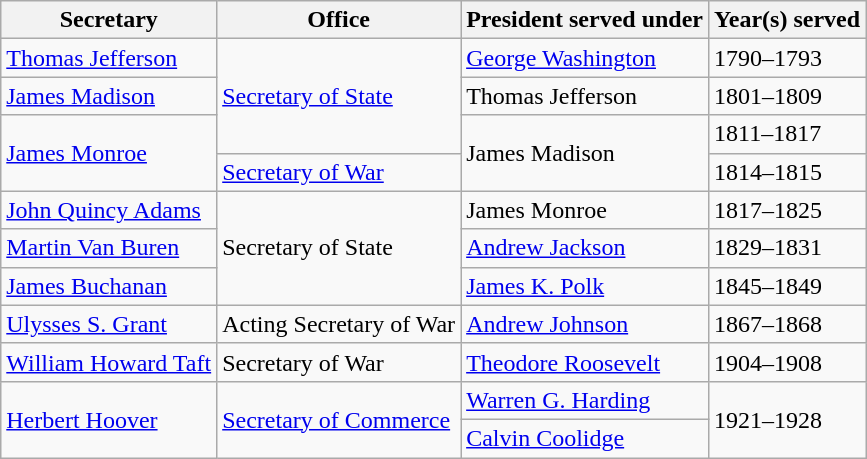<table class="wikitable sortable">
<tr>
<th>Secretary</th>
<th>Office</th>
<th>President served under</th>
<th>Year(s) served</th>
</tr>
<tr>
<td><a href='#'>Thomas Jefferson</a></td>
<td rowspan="3"><a href='#'>Secretary of State</a></td>
<td><a href='#'>George Washington</a></td>
<td>1790–1793</td>
</tr>
<tr>
<td><a href='#'>James Madison</a></td>
<td>Thomas Jefferson</td>
<td>1801–1809</td>
</tr>
<tr>
<td rowspan="2"><a href='#'>James Monroe</a></td>
<td rowspan="2">James Madison</td>
<td>1811–1817</td>
</tr>
<tr>
<td><a href='#'>Secretary of War</a></td>
<td>1814–1815</td>
</tr>
<tr>
<td><a href='#'>John Quincy Adams</a></td>
<td rowspan="3">Secretary of State</td>
<td>James Monroe</td>
<td>1817–1825</td>
</tr>
<tr>
<td><a href='#'>Martin Van Buren</a></td>
<td><a href='#'>Andrew Jackson</a></td>
<td>1829–1831</td>
</tr>
<tr>
<td><a href='#'>James Buchanan</a></td>
<td><a href='#'>James K. Polk</a></td>
<td>1845–1849</td>
</tr>
<tr>
<td><a href='#'>Ulysses S. Grant</a></td>
<td>Acting Secretary of War</td>
<td><a href='#'>Andrew Johnson</a></td>
<td>1867–1868</td>
</tr>
<tr>
<td><a href='#'>William Howard Taft</a></td>
<td>Secretary of War</td>
<td><a href='#'>Theodore Roosevelt</a></td>
<td>1904–1908</td>
</tr>
<tr>
<td rowspan="2"><a href='#'>Herbert Hoover</a></td>
<td rowspan="2"><a href='#'>Secretary of Commerce</a></td>
<td><a href='#'>Warren G. Harding</a></td>
<td rowspan="2">1921–1928</td>
</tr>
<tr>
<td><a href='#'>Calvin Coolidge</a></td>
</tr>
</table>
